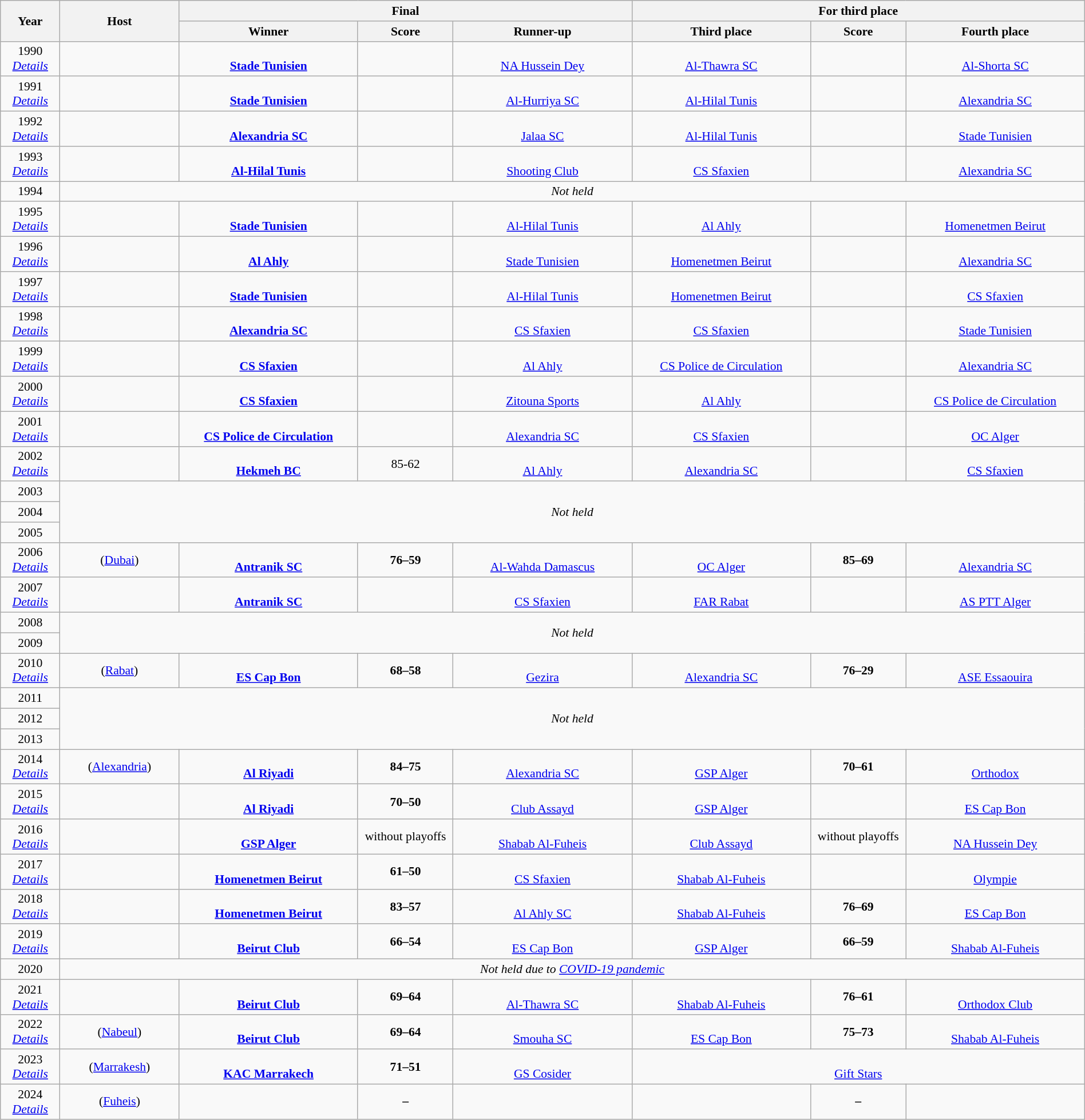<table class=wikitable style="text-align:center; font-size:90%; width:100%">
<tr>
<th rowspan=2 width=5%>Year</th>
<th rowspan=2 width=10%>Host</th>
<th colspan=3>Final</th>
<th colspan=3>For third place</th>
</tr>
<tr>
<th width=15%>Winner</th>
<th width=8%>Score</th>
<th width=15%>Runner-up</th>
<th width=15%>Third place</th>
<th width=8%>Score</th>
<th width=15%>Fourth place</th>
</tr>
<tr>
<td>1990 <br><em><a href='#'>Details</a></em></td>
<td></td>
<td><br> <strong><a href='#'>Stade Tunisien</a></strong></td>
<td></td>
<td><br> <a href='#'>NA Hussein Dey</a></td>
<td><br> <a href='#'>Al-Thawra SC</a></td>
<td></td>
<td><br> <a href='#'>Al-Shorta SC</a></td>
</tr>
<tr>
<td>1991 <br><em><a href='#'>Details</a></em></td>
<td></td>
<td><br> <strong><a href='#'>Stade Tunisien</a></strong></td>
<td></td>
<td><br> <a href='#'>Al-Hurriya SC</a></td>
<td><br> <a href='#'>Al-Hilal Tunis</a></td>
<td></td>
<td><br> <a href='#'>Alexandria SC</a></td>
</tr>
<tr>
<td>1992 <br><em><a href='#'>Details</a></em></td>
<td></td>
<td><br> <strong><a href='#'>Alexandria SC</a></strong></td>
<td></td>
<td><br> <a href='#'>Jalaa SC</a></td>
<td><br> <a href='#'>Al-Hilal Tunis</a></td>
<td></td>
<td><br> <a href='#'>Stade Tunisien</a></td>
</tr>
<tr>
<td>1993 <br><em><a href='#'>Details</a></em></td>
<td></td>
<td><br> <strong><a href='#'>Al-Hilal Tunis</a></strong></td>
<td></td>
<td><br> <a href='#'>Shooting Club</a></td>
<td><br> <a href='#'>CS Sfaxien</a></td>
<td></td>
<td><br> <a href='#'>Alexandria SC</a></td>
</tr>
<tr>
<td>1994</td>
<td colspan=7 rowspan=1 align=center><em>Not held</em></td>
</tr>
<tr>
<td>1995 <br><em><a href='#'>Details</a></em></td>
<td></td>
<td><br> <strong><a href='#'>Stade Tunisien</a></strong></td>
<td></td>
<td><br> <a href='#'>Al-Hilal Tunis</a></td>
<td><br> <a href='#'>Al Ahly</a></td>
<td></td>
<td><br> <a href='#'>Homenetmen Beirut</a></td>
</tr>
<tr>
<td>1996 <br><em><a href='#'>Details</a></em></td>
<td></td>
<td><br> <strong><a href='#'>Al Ahly</a></strong></td>
<td></td>
<td><br> <a href='#'>Stade Tunisien</a></td>
<td><br> <a href='#'>Homenetmen Beirut</a></td>
<td></td>
<td><br> <a href='#'>Alexandria SC</a></td>
</tr>
<tr>
<td>1997 <br><em><a href='#'>Details</a></em></td>
<td></td>
<td><br> <strong><a href='#'>Stade Tunisien</a></strong></td>
<td></td>
<td><br> <a href='#'>Al-Hilal Tunis</a></td>
<td><br> <a href='#'>Homenetmen Beirut</a></td>
<td></td>
<td><br> <a href='#'>CS Sfaxien</a></td>
</tr>
<tr>
<td>1998 <br><em><a href='#'>Details</a></em></td>
<td></td>
<td><br> <strong><a href='#'>Alexandria SC</a></strong></td>
<td></td>
<td><br> <a href='#'>CS Sfaxien</a></td>
<td><br> <a href='#'>CS Sfaxien</a></td>
<td></td>
<td><br> <a href='#'>Stade Tunisien</a></td>
</tr>
<tr>
<td>1999 <br><em><a href='#'>Details</a></em></td>
<td></td>
<td><br> <strong><a href='#'>CS Sfaxien</a></strong></td>
<td></td>
<td><br> <a href='#'>Al Ahly</a></td>
<td><br> <a href='#'>CS Police de Circulation</a></td>
<td></td>
<td><br> <a href='#'>Alexandria SC</a></td>
</tr>
<tr>
<td>2000 <br><em><a href='#'>Details</a></em></td>
<td></td>
<td><br> <strong><a href='#'>CS Sfaxien</a></strong></td>
<td></td>
<td><br> <a href='#'>Zitouna Sports</a></td>
<td><br> <a href='#'>Al Ahly</a></td>
<td></td>
<td><br> <a href='#'>CS Police de Circulation</a></td>
</tr>
<tr>
<td>2001 <br><em><a href='#'>Details</a></em></td>
<td></td>
<td><br> <strong><a href='#'>CS Police de Circulation</a></strong></td>
<td></td>
<td><br> <a href='#'>Alexandria SC</a></td>
<td><br> <a href='#'>CS Sfaxien</a></td>
<td></td>
<td><br> <a href='#'>OC Alger</a></td>
</tr>
<tr>
<td>2002 <br><em><a href='#'>Details</a></em></td>
<td></td>
<td><br> <strong><a href='#'>Hekmeh BC</a></strong></td>
<td>85-62</td>
<td><br> <a href='#'>Al Ahly</a></td>
<td><br> <a href='#'>Alexandria SC</a></td>
<td></td>
<td><br> <a href='#'>CS Sfaxien</a></td>
</tr>
<tr>
<td>2003</td>
<td colspan=7 rowspan=3 align=center><em>Not held</em></td>
</tr>
<tr>
<td>2004</td>
</tr>
<tr>
<td>2005</td>
</tr>
<tr>
<td>2006 <br><em><a href='#'>Details</a></em></td>
<td> (<a href='#'>Dubai</a>)</td>
<td><br> <strong><a href='#'>Antranik SC</a></strong></td>
<td><strong>76–59</strong></td>
<td><br> <a href='#'>Al-Wahda Damascus</a></td>
<td><br> <a href='#'>OC Alger</a></td>
<td><strong>85–69</strong></td>
<td><br> <a href='#'>Alexandria SC</a></td>
</tr>
<tr>
<td>2007 <br><em><a href='#'>Details</a></em></td>
<td></td>
<td><br> <strong><a href='#'>Antranik SC</a></strong></td>
<td></td>
<td><br> <a href='#'>CS Sfaxien</a></td>
<td><br> <a href='#'>FAR Rabat</a></td>
<td></td>
<td><br> <a href='#'>AS PTT Alger</a></td>
</tr>
<tr>
<td>2008</td>
<td colspan=7 rowspan=2 align=center><em>Not held</em></td>
</tr>
<tr>
<td>2009</td>
</tr>
<tr>
<td>2010 <br><em><a href='#'>Details</a></em></td>
<td> (<a href='#'>Rabat</a>)</td>
<td><br> <strong><a href='#'>ES Cap Bon</a></strong></td>
<td><strong>68–58</strong></td>
<td><br> <a href='#'>Gezira</a></td>
<td><br> <a href='#'>Alexandria SC</a></td>
<td><strong>76–29</strong></td>
<td><br> <a href='#'>ASE Essaouira</a></td>
</tr>
<tr>
<td>2011</td>
<td colspan=7 rowspan=3 align=center><em>Not held</em></td>
</tr>
<tr>
<td>2012</td>
</tr>
<tr>
<td>2013</td>
</tr>
<tr>
<td>2014 <br><em><a href='#'>Details</a></em></td>
<td> (<a href='#'>Alexandria</a>)</td>
<td><br> <strong><a href='#'>Al Riyadi</a></strong></td>
<td><strong>84–75</strong></td>
<td><br> <a href='#'>Alexandria SC</a></td>
<td><br> <a href='#'>GSP Alger</a></td>
<td><strong>70–61</strong></td>
<td><br> <a href='#'>Orthodox</a></td>
</tr>
<tr>
<td>2015 <br><em><a href='#'>Details</a></em></td>
<td></td>
<td><br> <strong><a href='#'>Al Riyadi</a></strong></td>
<td><strong>70–50</strong></td>
<td><br> <a href='#'>Club Assayd</a></td>
<td><br> <a href='#'>GSP Alger</a></td>
<td></td>
<td><br> <a href='#'>ES Cap Bon</a></td>
</tr>
<tr>
<td>2016 <br><em><a href='#'>Details</a></em></td>
<td></td>
<td><br> <strong><a href='#'>GSP Alger</a></strong></td>
<td>without playoffs</td>
<td><br> <a href='#'>Shabab Al-Fuheis</a></td>
<td><br> <a href='#'>Club Assayd</a></td>
<td>without playoffs</td>
<td><br> <a href='#'>NA Hussein Dey</a></td>
</tr>
<tr>
<td>2017 <br><em><a href='#'>Details</a></em></td>
<td></td>
<td><br> <strong><a href='#'>Homenetmen Beirut</a></strong></td>
<td><strong>61–50</strong></td>
<td><br> <a href='#'>CS Sfaxien</a></td>
<td><br> <a href='#'>Shabab Al-Fuheis</a></td>
<td></td>
<td><br> <a href='#'>Olympie</a></td>
</tr>
<tr>
<td>2018 <br><em><a href='#'>Details</a></em></td>
<td></td>
<td><br> <strong><a href='#'>Homenetmen Beirut</a></strong></td>
<td><strong>83–57</strong></td>
<td><br> <a href='#'> Al Ahly SC</a></td>
<td><br> <a href='#'>Shabab Al-Fuheis</a></td>
<td><strong>76–69</strong></td>
<td><br> <a href='#'>ES Cap Bon</a></td>
</tr>
<tr>
<td>2019 <br><em><a href='#'>Details</a></em></td>
<td></td>
<td><br> <strong><a href='#'>Beirut Club</a></strong></td>
<td><strong>66–54</strong></td>
<td><br> <a href='#'>ES Cap Bon</a></td>
<td><br> <a href='#'>GSP Alger</a></td>
<td><strong>66–59</strong></td>
<td><br> <a href='#'>Shabab Al-Fuheis</a></td>
</tr>
<tr>
<td>2020</td>
<td colspan=7 rowspan=1 align=center><em>Not held due to <a href='#'>COVID-19 pandemic</a></em></td>
</tr>
<tr>
<td>2021 <br><em><a href='#'>Details</a></em></td>
<td></td>
<td><br> <strong><a href='#'>Beirut Club</a></strong></td>
<td><strong>69–64</strong></td>
<td> <br> <a href='#'>Al-Thawra SC</a></td>
<td><br> <a href='#'>Shabab Al-Fuheis</a></td>
<td><strong>76–61</strong></td>
<td><br> <a href='#'>Orthodox Club</a></td>
</tr>
<tr>
<td>2022 <br><em><a href='#'>Details</a></em></td>
<td> (<a href='#'>Nabeul</a>)</td>
<td><br> <strong><a href='#'>Beirut Club</a></strong></td>
<td><strong>69–64</strong></td>
<td><br> <a href='#'>Smouha SC</a></td>
<td><br> <a href='#'>ES Cap Bon</a></td>
<td><strong>75–73</strong></td>
<td><br> <a href='#'>Shabab Al-Fuheis</a></td>
</tr>
<tr>
<td>2023 <br><em><a href='#'>Details</a></em></td>
<td> (<a href='#'>Marrakesh</a>)</td>
<td><br> <strong><a href='#'>KAC Marrakech</a></strong></td>
<td><strong>71–51</strong></td>
<td><br> <a href='#'>GS Cosider</a></td>
<td colspan=3><br> <a href='#'>Gift Stars</a></td>
</tr>
<tr>
<td>2024 <br><em><a href='#'>Details</a></em></td>
<td> (<a href='#'>Fuheis</a>)</td>
<td></td>
<td><strong>–</strong></td>
<td></td>
<td></td>
<td><strong>–</strong></td>
<td></td>
</tr>
</table>
